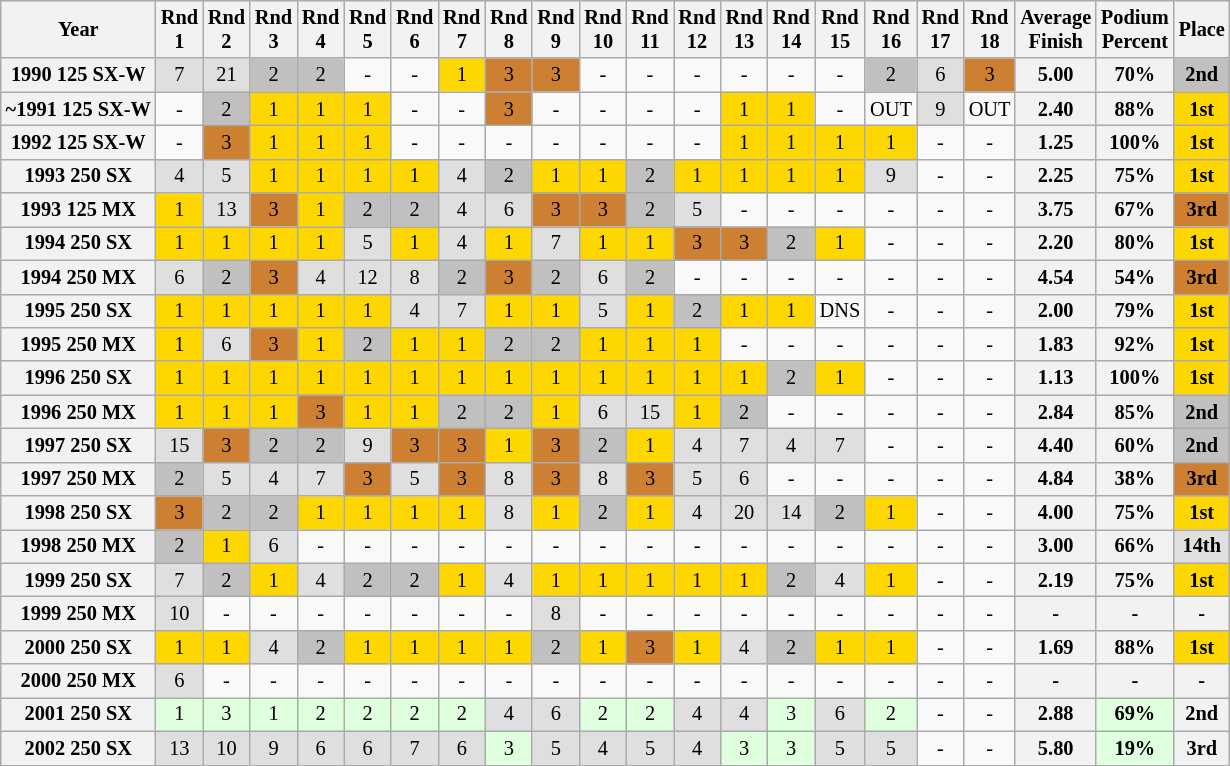<table class="wikitable" style="font-size: 85%; text-align:center">
<tr valign="top">
<th valign="middle">Year</th>
<th>Rnd<br>1</th>
<th>Rnd<br>2</th>
<th>Rnd<br>3</th>
<th>Rnd<br>4</th>
<th>Rnd<br>5</th>
<th>Rnd<br>6</th>
<th>Rnd<br>7</th>
<th>Rnd<br>8</th>
<th>Rnd<br>9</th>
<th>Rnd<br>10</th>
<th>Rnd<br>11</th>
<th>Rnd<br>12</th>
<th>Rnd<br>13</th>
<th>Rnd<br>14</th>
<th>Rnd<br>15</th>
<th>Rnd<br>16</th>
<th>Rnd<br>17</th>
<th>Rnd<br>18</th>
<th valign="middle">Average<br>Finish</th>
<th valign="middle">Podium<br>Percent</th>
<th valign="middle">Place</th>
</tr>
<tr>
<th>1990 125 SX-W</th>
<td style="background:#dfdfdf;">7</td>
<td style="background:#dfdfdf;">21</td>
<td style="background:silver;">2</td>
<td style="background:silver;">2</td>
<td>-</td>
<td>-</td>
<td style="background:gold;">1</td>
<td style="background:#cd7f32;">3</td>
<td style="background:#cd7f32;">3</td>
<td>-</td>
<td>-</td>
<td>-</td>
<td>-</td>
<td>-</td>
<td>-</td>
<td style="background:silver;">2</td>
<td style="background:#dfdfdf;">6</td>
<td style="background:#cd7f32;">3</td>
<th>5.00</th>
<th>70%</th>
<th style="background:silver;">2nd</th>
</tr>
<tr>
<th>~1991 125 SX-W</th>
<td>-</td>
<td style="background:silver;">2</td>
<td style="background:gold;">1</td>
<td style="background:gold;">1</td>
<td style="background:gold;">1</td>
<td>-</td>
<td>-</td>
<td style="background:#cd7f32;">3</td>
<td>-</td>
<td>-</td>
<td>-</td>
<td>-</td>
<td style="background:gold;">1</td>
<td style="background:gold;">1</td>
<td>-</td>
<td>OUT</td>
<td style="background:#dfdfdf;">9</td>
<td>OUT</td>
<th>2.40</th>
<th>88%</th>
<th style="background:gold;">1st</th>
</tr>
<tr>
<th>1992 125 SX-W</th>
<td>-</td>
<td style="background:#cd7f32;">3</td>
<td style="background:gold;">1</td>
<td style="background:gold;">1</td>
<td style="background:gold;">1</td>
<td>-</td>
<td>-</td>
<td>-</td>
<td>-</td>
<td>-</td>
<td>-</td>
<td>-</td>
<td style="background:gold;">1</td>
<td style="background:gold;">1</td>
<td style="background:gold;">1</td>
<td style="background:gold;">1</td>
<td>-</td>
<td>-</td>
<th>1.25</th>
<th>100%</th>
<th style="background:gold;">1st</th>
</tr>
<tr>
<th>1993 250 SX</th>
<td style="background:#dfdfdf;">4</td>
<td style="background:#dfdfdf;">5</td>
<td style="background:gold;">1</td>
<td style="background:gold;">1</td>
<td style="background:gold;">1</td>
<td style="background:gold;">1</td>
<td style="background:#dfdfdf;">4</td>
<td style="background:silver;">2</td>
<td style="background:gold;">1</td>
<td style="background:gold;">1</td>
<td style="background:silver;">2</td>
<td style="background:gold;">1</td>
<td style="background:gold;">1</td>
<td style="background:gold;">1</td>
<td style="background:gold;">1</td>
<td style="background:#dfdfdf;">9</td>
<td>-</td>
<td>-</td>
<th>2.25</th>
<th>75%</th>
<th style="background:gold;">1st</th>
</tr>
<tr>
<th>1993 125 MX</th>
<td style="background:gold;">1</td>
<td style="background:#dfdfdf;">13</td>
<td style="background:#cd7f32;">3</td>
<td style="background:gold;">1</td>
<td style="background:silver;">2</td>
<td style="background:silver;">2</td>
<td style="background:#dfdfdf;">4</td>
<td style="background:#dfdfdf;">6</td>
<td style="background:#cd7f32;">3</td>
<td style="background:#cd7f32;">3</td>
<td style="background:silver;">2</td>
<td style="background:#dfdfdf;">5</td>
<td>-</td>
<td>-</td>
<td>-</td>
<td>-</td>
<td>-</td>
<td>-</td>
<th>3.75</th>
<th>67%</th>
<th style="background:#cd7f32;">3rd</th>
</tr>
<tr>
<th>1994 250 SX</th>
<td style="background:gold;">1</td>
<td style="background:gold;">1</td>
<td style="background:gold;">1</td>
<td style="background:gold;">1</td>
<td style="background:#dfdfdf;">5</td>
<td style="background:gold;">1</td>
<td style="background:#dfdfdf;">4</td>
<td style="background:gold;">1</td>
<td style="background:#dfdfdf;">7</td>
<td style="background:gold;">1</td>
<td style="background:gold;">1</td>
<td style="background:#cd7f32;">3</td>
<td style="background:#cd7f32;">3</td>
<td style="background:silver;">2</td>
<td style="background:gold;">1</td>
<td>-</td>
<td>-</td>
<td>-</td>
<th>2.20</th>
<th>80%</th>
<th style="background:gold;">1st</th>
</tr>
<tr>
<th>1994 250 MX</th>
<td style="background:#dfdfdf;">6</td>
<td style="background:silver;">2</td>
<td style="background:#cd7f32;">3</td>
<td style="background:#dfdfdf;">4</td>
<td style="background:#dfdfdf;">12</td>
<td style="background:#dfdfdf;">8</td>
<td style="background:silver;">2</td>
<td style="background:#cd7f32;">3</td>
<td style="background:silver;">2</td>
<td style="background:#dfdfdf;">6</td>
<td style="background:silver;">2</td>
<td>-</td>
<td>-</td>
<td>-</td>
<td>-</td>
<td>-</td>
<td>-</td>
<td>-</td>
<th>4.54</th>
<th>54%</th>
<th style="background:#cd7f32;">3rd</th>
</tr>
<tr>
<th>1995 250 SX</th>
<td style="background:gold;">1</td>
<td style="background:gold;">1</td>
<td style="background:gold;">1</td>
<td style="background:gold;">1</td>
<td style="background:gold;">1</td>
<td style="background:#dfdfdf;">4</td>
<td style="background:#dfdfdf;">7</td>
<td style="background:gold;">1</td>
<td style="background:gold;">1</td>
<td style="background:#dfdfdf;">5</td>
<td style="background:gold;">1</td>
<td style="background:silver;">2</td>
<td style="background:gold;">1</td>
<td style="background:gold;">1</td>
<td>DNS</td>
<td>-</td>
<td>-</td>
<td>-</td>
<th>2.00</th>
<th>79%</th>
<th style="background:gold;">1st</th>
</tr>
<tr>
<th>1995 250 MX</th>
<td style="background:gold;">1</td>
<td style="background:#dfdfdf;">6</td>
<td style="background:#cd7f32;">3</td>
<td style="background:gold;">1</td>
<td style="background:silver;">2</td>
<td style="background:gold;">1</td>
<td style="background:gold;">1</td>
<td style="background:silver;">2</td>
<td style="background:silver;">2</td>
<td style="background:gold;">1</td>
<td style="background:gold;">1</td>
<td style="background:gold;">1</td>
<td>-</td>
<td>-</td>
<td>-</td>
<td>-</td>
<td>-</td>
<td>-</td>
<th>1.83</th>
<th>92%</th>
<th style="background:gold;">1st</th>
</tr>
<tr>
<th>1996 250 SX</th>
<td style="background:gold;">1</td>
<td style="background:gold;">1</td>
<td style="background:gold;">1</td>
<td style="background:gold;">1</td>
<td style="background:gold;">1</td>
<td style="background:gold;">1</td>
<td style="background:gold;">1</td>
<td style="background:gold;">1</td>
<td style="background:gold;">1</td>
<td style="background:gold;">1</td>
<td style="background:gold;">1</td>
<td style="background:gold;">1</td>
<td style="background:gold;">1</td>
<td style="background:silver;">2</td>
<td style="background:gold;">1</td>
<td>-</td>
<td>-</td>
<td>-</td>
<th>1.13</th>
<th>100%</th>
<th style="background:gold;">1st</th>
</tr>
<tr>
<th>1996 250 MX</th>
<td style="background:gold;">1</td>
<td style="background:gold;">1</td>
<td style="background:gold;">1</td>
<td style="background:#cd7f32;">3</td>
<td style="background:gold;">1</td>
<td style="background:gold;">1</td>
<td style="background:silver;">2</td>
<td style="background:silver;">2</td>
<td style="background:gold;">1</td>
<td style="background:#dfdfdf;">6</td>
<td style="background:#dfdfdf;">15</td>
<td style="background:gold;">1</td>
<td style="background:silver;">2</td>
<td>-</td>
<td>-</td>
<td>-</td>
<td>-</td>
<td>-</td>
<th>2.84</th>
<th>85%</th>
<th style="background:silver;">2nd</th>
</tr>
<tr>
<th>1997 250 SX</th>
<td style="background:#dfdfdf;">15</td>
<td style="background:#cd7f32;">3</td>
<td style="background:silver;">2</td>
<td style="background:silver;">2</td>
<td style="background:#dfdfdf;">9</td>
<td style="background:#cd7f32;">3</td>
<td style="background:#cd7f32;">3</td>
<td style="background:gold;">1</td>
<td style="background:#cd7f32;">3</td>
<td style="background:silver;">2</td>
<td style="background:gold;">1</td>
<td style="background:#dfdfdf;">4</td>
<td style="background:#dfdfdf;">7</td>
<td style="background:#dfdfdf;">4</td>
<td style="background:#dfdfdf;">7</td>
<td>-</td>
<td>-</td>
<td>-</td>
<th>4.40</th>
<th>60%</th>
<th style="background:silver;">2nd</th>
</tr>
<tr>
<th>1997 250 MX</th>
<td style="background:silver;">2</td>
<td style="background:#dfdfdf;">5</td>
<td style="background:#dfdfdf;">4</td>
<td style="background:#dfdfdf;">7</td>
<td style="background:#cd7f32;">3</td>
<td style="background:#dfdfdf;">5</td>
<td style="background:#cd7f32;">3</td>
<td style="background:#dfdfdf;">8</td>
<td style="background:#cd7f32;">3</td>
<td style="background:#dfdfdf;">8</td>
<td style="background:#cd7f32;">3</td>
<td style="background:#dfdfdf;">5</td>
<td style="background:#dfdfdf;">6</td>
<td>-</td>
<td>-</td>
<td>-</td>
<td>-</td>
<td>-</td>
<th>4.84</th>
<th>38%</th>
<th style="background:#cd7f32;">3rd</th>
</tr>
<tr>
<th>1998 250 SX</th>
<td style="background:#cd7f32;">3</td>
<td style="background:silver;">2</td>
<td style="background:silver;">2</td>
<td style="background:gold;">1</td>
<td style="background:gold;">1</td>
<td style="background:gold;">1</td>
<td style="background:gold;">1</td>
<td style="background:#dfdfdf;">8</td>
<td style="background:gold;">1</td>
<td style="background:silver;">2</td>
<td style="background:gold;">1</td>
<td style="background:#dfdfdf;">4</td>
<td style="background:#dfdfdf;">20</td>
<td style="background:#dfdfdf;">14</td>
<td style="background:silver;">2</td>
<td style="background:gold;">1</td>
<td>-</td>
<td>-</td>
<th>4.00</th>
<th>75%</th>
<th style="background:gold;">1st</th>
</tr>
<tr>
<th>1998 250 MX</th>
<td style="background:silver;">2</td>
<td style="background:gold;">1</td>
<td style="background:#dfdfdf;">6</td>
<td>-</td>
<td>-</td>
<td>-</td>
<td>-</td>
<td>-</td>
<td>-</td>
<td>-</td>
<td>-</td>
<td>-</td>
<td>-</td>
<td>-</td>
<td>-</td>
<td>-</td>
<td>-</td>
<td>-</td>
<th>3.00</th>
<th>66%</th>
<th style="background:#dfdfdf;">14th</th>
</tr>
<tr>
<th>1999 250 SX</th>
<td style="background:#dfdfdf;">7</td>
<td style="background:silver;">2</td>
<td style="background:gold;">1</td>
<td style="background:#dfdfdf;">4</td>
<td style="background:silver;">2</td>
<td style="background:silver;">2</td>
<td style="background:gold;">1</td>
<td style="background:#dfdfdf;">4</td>
<td style="background:gold;">1</td>
<td style="background:gold;">1</td>
<td style="background:gold;">1</td>
<td style="background:gold;">1</td>
<td style="background:gold;">1</td>
<td style="background:silver;">2</td>
<td style="background:#dfdfdf;">4</td>
<td style="background:gold;">1</td>
<td>-</td>
<td>-</td>
<th>2.19</th>
<th>75%</th>
<th style="background:gold;">1st</th>
</tr>
<tr>
<th>1999 250 MX</th>
<td style="background:#dfdfdf;">10</td>
<td>-</td>
<td>-</td>
<td>-</td>
<td>-</td>
<td>-</td>
<td>-</td>
<td>-</td>
<td style="background:#dfdfdf;">8</td>
<td>-</td>
<td>-</td>
<td>-</td>
<td>-</td>
<td>-</td>
<td>-</td>
<td>-</td>
<td>-</td>
<td>-</td>
<th>-</th>
<th>-</th>
<th>-</th>
</tr>
<tr>
<th>2000 250 SX</th>
<td style="background:gold;">1</td>
<td style="background:gold;">1</td>
<td style="background:#dfdfdf;">4</td>
<td style="background:silver;">2</td>
<td style="background:gold;">1</td>
<td style="background:gold;">1</td>
<td style="background:gold;">1</td>
<td style="background:gold;">1</td>
<td style="background:silver;">2</td>
<td style="background:gold;">1</td>
<td style="background:#cd7f32;">3</td>
<td style="background:gold;">1</td>
<td style="background:#dfdfdf;">4</td>
<td style="background:silver;">2</td>
<td style="background:gold;">1</td>
<td style="background:gold;">1</td>
<td>-</td>
<td>-</td>
<th>1.69</th>
<th>88%</th>
<th style="background:gold;">1st</th>
</tr>
<tr>
<th>2000 250 MX</th>
<td style="background:#dfdfdf;">6</td>
<td>-</td>
<td>-</td>
<td>-</td>
<td>-</td>
<td>-</td>
<td>-</td>
<td>-</td>
<td>-</td>
<td>-</td>
<td>-</td>
<td>-</td>
<td>-</td>
<td>-</td>
<td>-</td>
<td>-</td>
<td>-</td>
<td>-</td>
<th>-</th>
<th>-</th>
<th>-</th>
</tr>
<tr>
<th>2001 250 SX</th>
<td style="background:#dfffdf;">1</td>
<td style="background:#dfffdf;">3</td>
<td style="background:#dfffdf;">1</td>
<td style="background:#dfffdf;">2</td>
<td style="background:#dfffdf;">2</td>
<td style="background:#dfffdf;">2</td>
<td style="background:#dfffdf;">2</td>
<td style="background:#dfdfdf;">4</td>
<td style="background:#dfdfdf;">6</td>
<td style="background:#dfffdf;">2</td>
<td style="background:#dfffdf;">2</td>
<td style="background:#dfdfdf;">4</td>
<td style="background:#dfdfdf;">4</td>
<td style="background:#dfffdf;">3</td>
<td style="background:#dfdfdf;">6</td>
<td style="background:#dfffdf;">2</td>
<td>-</td>
<td>-</td>
<th>2.88</th>
<th style="background:#dfffdf;">69%</th>
<th>2nd</th>
</tr>
<tr>
<th>2002 250 SX</th>
<td style="background:#dfdfdf;">13</td>
<td style="background:#dfdfdf;">10</td>
<td style="background:#dfdfdf;">9</td>
<td style="background:#dfdfdf;">6</td>
<td style="background:#dfdfdf;">6</td>
<td style="background:#dfdfdf;">7</td>
<td style="background:#dfdfdf;">6</td>
<td style="background:#dfffdf;">3</td>
<td style="background:#dfdfdf;">5</td>
<td style="background:#dfdfdf;">4</td>
<td style="background:#dfdfdf;">5</td>
<td style="background:#dfdfdf;">4</td>
<td style="background:#dfffdf;">3</td>
<td style="background:#dfffdf;">3</td>
<td style="background:#dfdfdf;">5</td>
<td style="background:#dfdfdf;">5</td>
<td>-</td>
<td>-</td>
<th>5.80</th>
<th style="background:#dfffdf;">19%</th>
<th>3rd</th>
</tr>
</table>
